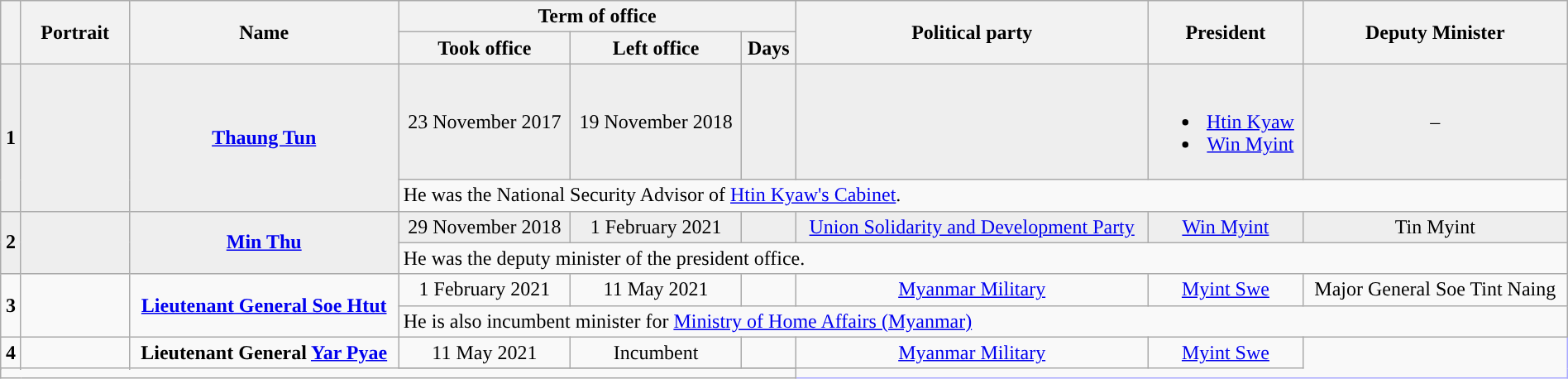<table class="wikitable" style="text-align:center; width:100%; border:1px #AAAAFF solid">
<tr>
<th rowspan=2></th>
<th width=80 rowspan=2>Portrait</th>
<th rowspan=2>Name</th>
<th colspan=3>Term of office</th>
<th rowspan=2>Political party</th>
<th rowspan=2 colspan=1>President</th>
<th rowspan=2>Deputy Minister</th>
</tr>
<tr>
<th>Took office</th>
<th>Left office</th>
<th>Days</th>
</tr>
<tr style="background:#EEEEEE">
<td rowspan=2 style="background:"><strong>1</strong></td>
<td rowspan=2></td>
<td rowspan=2><strong><a href='#'>Thaung Tun</a></strong></td>
<td>23 November 2017</td>
<td>19 November 2018</td>
<td></td>
<td></td>
<td><br><ul><li><a href='#'>Htin Kyaw</a></li><li><a href='#'>Win Myint</a></li></ul></td>
<td>–</td>
</tr>
<tr>
<td colspan="6" align="left">He was the National Security Advisor of <a href='#'>Htin Kyaw's Cabinet</a>.</td>
</tr>
<tr style="background:#EEEEEE">
<td rowspan=2 style="background:"><strong>2</strong></td>
<td rowspan=2></td>
<td rowspan=2><strong><a href='#'>Min Thu</a></strong></td>
<td>29 November 2018</td>
<td>1 February 2021</td>
<td></td>
<td><a href='#'>Union Solidarity and Development Party</a></td>
<td><a href='#'>Win Myint</a></td>
<td>Tin Myint</td>
</tr>
<tr>
<td colspan="6" align="left">He was the deputy minister of the president office.</td>
</tr>
<tr>
<td rowspan=2! style="background:"><strong>3</strong></td>
<td rowspan=2></td>
<td rowspan=2><strong><a href='#'>Lieutenant General Soe Htut</a></strong></td>
<td>1 February 2021</td>
<td>11 May 2021</td>
<td></td>
<td><a href='#'>Myanmar Military</a></td>
<td><a href='#'>Myint Swe</a> </td>
<td>Major General Soe Tint Naing</td>
</tr>
<tr>
<td colspan="6" align="left">He is also incumbent minister for <a href='#'>Ministry of Home Affairs (Myanmar)</a></td>
</tr>
<tr>
<td rowspan=2! style="background:"><strong>4</strong></td>
<td rowspan=2></td>
<td rowspan=2><strong>Lieutenant General <a href='#'>Yar Pyae</a></strong></td>
<td>11 May 2021</td>
<td>Incumbent</td>
<td></td>
<td><a href='#'>Myanmar Military</a></td>
<td><a href='#'>Myint Swe</a> </td>
</tr>
<tr>
</tr>
<tr>
<td colspan="6" align="left"></td>
</tr>
</table>
